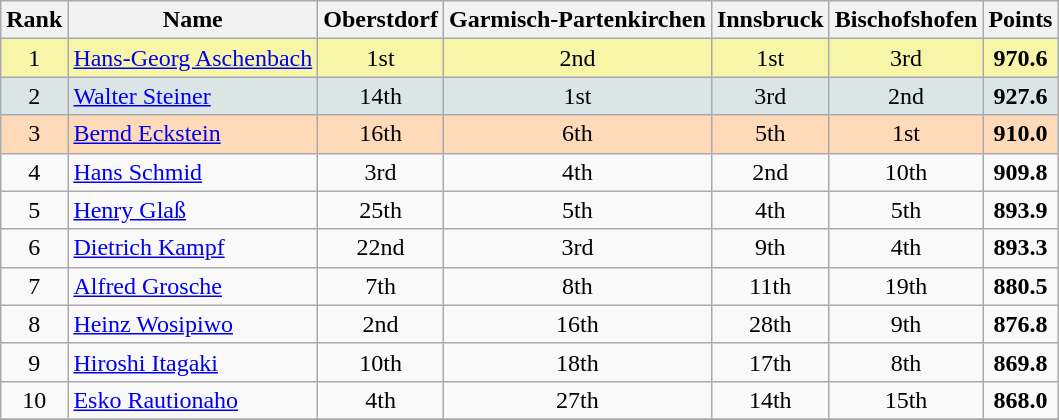<table class="wikitable sortable">
<tr>
<th align=Center>Rank</th>
<th>Name</th>
<th>Oberstdorf</th>
<th>Garmisch-Partenkirchen</th>
<th>Innsbruck</th>
<th>Bischofshofen</th>
<th>Points</th>
</tr>
<tr style="background:#F7F6A8">
<td align=center>1</td>
<td> <a href='#'>Hans-Georg Aschenbach</a></td>
<td align=center>1st</td>
<td align=center>2nd</td>
<td align=center>1st</td>
<td align=center>3rd</td>
<td align=center><strong>970.6</strong></td>
</tr>
<tr style="background: #DCE5E5;">
<td align=center>2</td>
<td> <a href='#'>Walter Steiner</a></td>
<td align=center>14th</td>
<td align=center>1st</td>
<td align=center>3rd</td>
<td align=center>2nd</td>
<td align=center><strong>927.6</strong></td>
</tr>
<tr style="background: #FFDAB9;">
<td align=center>3</td>
<td> <a href='#'>Bernd Eckstein</a></td>
<td align=center>16th</td>
<td align=center>6th</td>
<td align=center>5th</td>
<td align=center>1st</td>
<td align=center><strong>910.0</strong></td>
</tr>
<tr>
<td align=center>4</td>
<td> <a href='#'>Hans Schmid</a></td>
<td align=center>3rd</td>
<td align=center>4th</td>
<td align=center>2nd</td>
<td align=center>10th</td>
<td align=center><strong>909.8</strong></td>
</tr>
<tr>
<td align=center>5</td>
<td> <a href='#'>Henry Glaß</a></td>
<td align=center>25th</td>
<td align=center>5th</td>
<td align=center>4th</td>
<td align=center>5th</td>
<td align=center><strong>893.9</strong></td>
</tr>
<tr>
<td align=center>6</td>
<td> <a href='#'>Dietrich Kampf</a></td>
<td align=center>22nd</td>
<td align=center>3rd</td>
<td align=center>9th</td>
<td align=center>4th</td>
<td align=center><strong>893.3</strong></td>
</tr>
<tr>
<td align=center>7</td>
<td> <a href='#'>Alfred Grosche</a></td>
<td align=center>7th</td>
<td align=center>8th</td>
<td align=center>11th</td>
<td align=center>19th</td>
<td align=center><strong>880.5</strong></td>
</tr>
<tr>
<td align=center>8</td>
<td> <a href='#'>Heinz Wosipiwo</a></td>
<td align=center>2nd</td>
<td align=center>16th</td>
<td align=center>28th</td>
<td align=center>9th</td>
<td align=center><strong>876.8</strong></td>
</tr>
<tr>
<td align=center>9</td>
<td> <a href='#'>Hiroshi Itagaki</a></td>
<td align=center>10th</td>
<td align=center>18th</td>
<td align=center>17th</td>
<td align=center>8th</td>
<td align=center><strong>869.8</strong></td>
</tr>
<tr>
<td align=center>10</td>
<td> <a href='#'>Esko Rautionaho</a></td>
<td align=center>4th</td>
<td align=center>27th</td>
<td align=center>14th</td>
<td align=center>15th</td>
<td align=center><strong>868.0</strong></td>
</tr>
<tr>
</tr>
</table>
